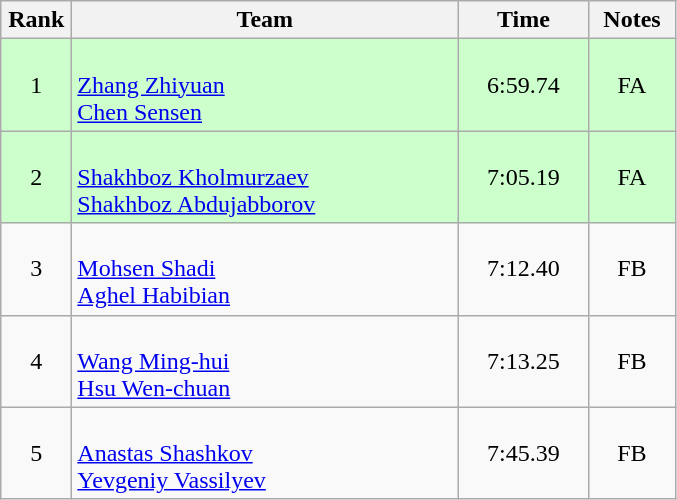<table class=wikitable style="text-align:center">
<tr>
<th width=40>Rank</th>
<th width=250>Team</th>
<th width=80>Time</th>
<th width=50>Notes</th>
</tr>
<tr bgcolor="ccffcc">
<td>1</td>
<td align="left"><br><a href='#'>Zhang Zhiyuan</a><br><a href='#'>Chen Sensen</a></td>
<td>6:59.74</td>
<td>FA</td>
</tr>
<tr bgcolor="ccffcc">
<td>2</td>
<td align="left"><br><a href='#'>Shakhboz Kholmurzaev</a><br><a href='#'>Shakhboz Abdujabborov</a></td>
<td>7:05.19</td>
<td>FA</td>
</tr>
<tr>
<td>3</td>
<td align="left"><br><a href='#'>Mohsen Shadi</a><br><a href='#'>Aghel Habibian</a></td>
<td>7:12.40</td>
<td>FB</td>
</tr>
<tr>
<td>4</td>
<td align="left"><br><a href='#'>Wang Ming-hui</a><br><a href='#'>Hsu Wen-chuan</a></td>
<td>7:13.25</td>
<td>FB</td>
</tr>
<tr>
<td>5</td>
<td align="left"><br><a href='#'>Anastas Shashkov</a><br><a href='#'>Yevgeniy Vassilyev</a></td>
<td>7:45.39</td>
<td>FB</td>
</tr>
</table>
